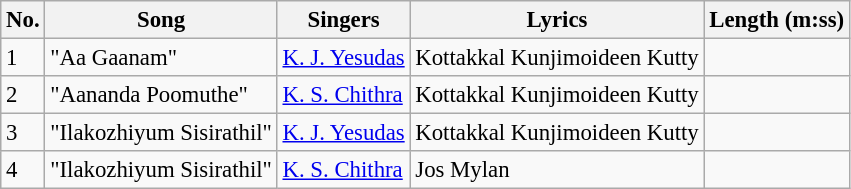<table class="wikitable" style="font-size:95%;">
<tr>
<th>No.</th>
<th>Song</th>
<th>Singers</th>
<th>Lyrics</th>
<th>Length (m:ss)</th>
</tr>
<tr>
<td>1</td>
<td>"Aa Gaanam"</td>
<td><a href='#'>K. J. Yesudas</a></td>
<td>Kottakkal Kunjimoideen Kutty</td>
<td></td>
</tr>
<tr>
<td>2</td>
<td>"Aananda Poomuthe"</td>
<td><a href='#'>K. S. Chithra</a></td>
<td>Kottakkal Kunjimoideen Kutty</td>
<td></td>
</tr>
<tr>
<td>3</td>
<td>"Ilakozhiyum Sisirathil"</td>
<td><a href='#'>K. J. Yesudas</a></td>
<td>Kottakkal Kunjimoideen Kutty</td>
<td></td>
</tr>
<tr>
<td>4</td>
<td>"Ilakozhiyum Sisirathil"</td>
<td><a href='#'>K. S. Chithra</a></td>
<td>Jos Mylan</td>
<td></td>
</tr>
</table>
